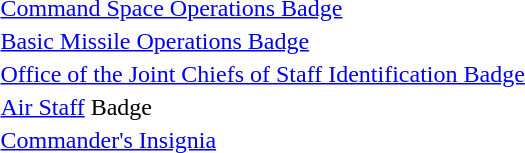<table>
<tr>
<td></td>
<td><a href='#'>Command Space Operations Badge</a></td>
</tr>
<tr>
<td></td>
<td><a href='#'>Basic Missile Operations Badge</a></td>
</tr>
<tr>
<td></td>
<td><a href='#'>Office of the Joint Chiefs of Staff Identification Badge</a></td>
</tr>
<tr>
<td></td>
<td><a href='#'>Air Staff</a> Badge</td>
</tr>
<tr>
<td></td>
<td><a href='#'>Commander's Insignia</a></td>
</tr>
</table>
